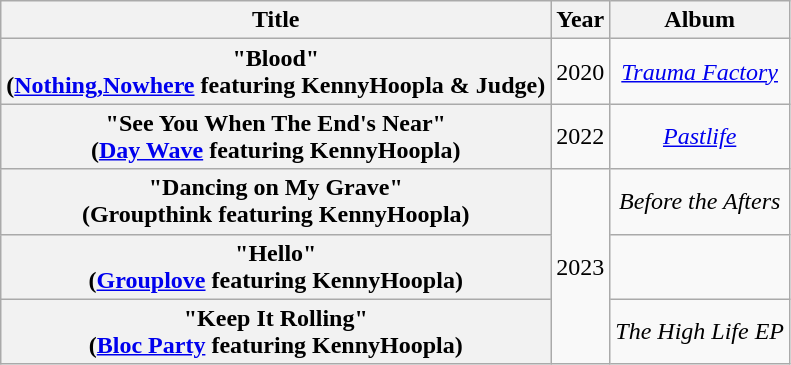<table class="wikitable plainrowheaders" style="text-align:center;">
<tr>
<th scope="col">Title</th>
<th scope="col">Year</th>
<th scope="col">Album</th>
</tr>
<tr>
<th scope="row">"Blood" <br><span>(<a href='#'>Nothing,Nowhere</a> featuring KennyHoopla & Judge)</span></th>
<td>2020</td>
<td><em><a href='#'>Trauma Factory</a></em></td>
</tr>
<tr>
<th scope="row">"See You When The End's Near" <br><span>(<a href='#'>Day Wave</a> featuring KennyHoopla)</span></th>
<td>2022</td>
<td><em><a href='#'>Pastlife</a></em></td>
</tr>
<tr>
<th scope="row">"Dancing on My Grave" <br><span>(Groupthink featuring KennyHoopla)</span></th>
<td rowspan="3">2023</td>
<td><em>Before the Afters</em></td>
</tr>
<tr>
<th scope="row">"Hello" <br><span>(<a href='#'>Grouplove</a> featuring KennyHoopla)</span></th>
<td></td>
</tr>
<tr>
<th scope="row">"Keep It Rolling" <br><span>(<a href='#'>Bloc Party</a> featuring KennyHoopla)</span></th>
<td><em>The High Life EP</em></td>
</tr>
</table>
